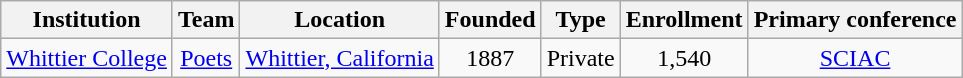<table class="sortable wikitable" style="text-align:center;">
<tr>
<th>Institution</th>
<th>Team</th>
<th>Location</th>
<th>Founded</th>
<th>Type</th>
<th>Enrollment</th>
<th>Primary conference</th>
</tr>
<tr>
<td><a href='#'>Whittier College</a></td>
<td><a href='#'>Poets</a></td>
<td><a href='#'>Whittier, California</a></td>
<td>1887</td>
<td>Private</td>
<td>1,540</td>
<td><a href='#'>SCIAC</a></td>
</tr>
</table>
